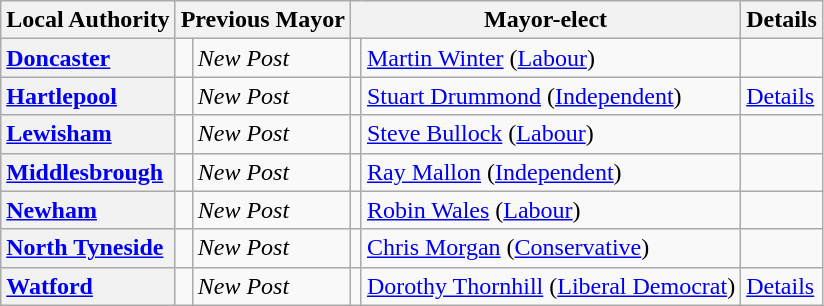<table class="wikitable" border="1">
<tr>
<th scope="col">Local Authority</th>
<th scope="col" colspan="2">Previous Mayor</th>
<th scope="col" colspan="2">Mayor-elect</th>
<th scope="col">Details</th>
</tr>
<tr>
<th scope="row" style="text-align: left;"><a href='#'>Doncaster</a></th>
<td></td>
<td><em>New Post</em></td>
<td></td>
<td><a href='#'>Martin Winter</a> (<a href='#'>Labour</a>)</td>
<td></td>
</tr>
<tr>
<th scope="row" style="text-align: left;"><a href='#'>Hartlepool</a></th>
<td></td>
<td><em>New Post</em></td>
<td></td>
<td><a href='#'>Stuart Drummond</a> (<a href='#'>Independent</a>)</td>
<td><a href='#'>Details</a></td>
</tr>
<tr>
<th scope="row" style="text-align: left;"><a href='#'>Lewisham</a></th>
<td></td>
<td><em>New Post</em></td>
<td></td>
<td><a href='#'>Steve Bullock</a> (<a href='#'>Labour</a>)</td>
<td></td>
</tr>
<tr>
<th scope="row" style="text-align: left;"><a href='#'>Middlesbrough</a></th>
<td></td>
<td><em>New Post</em></td>
<td></td>
<td><a href='#'>Ray Mallon</a> (<a href='#'>Independent</a>)</td>
<td></td>
</tr>
<tr>
<th scope="row" style="text-align: left;"><a href='#'>Newham</a></th>
<td></td>
<td><em>New Post</em></td>
<td></td>
<td><a href='#'>Robin Wales</a> (<a href='#'>Labour</a>)</td>
<td></td>
</tr>
<tr>
<th scope="row" style="text-align: left;"><a href='#'>North Tyneside</a></th>
<td></td>
<td><em>New Post</em></td>
<td></td>
<td><a href='#'>Chris Morgan</a> (<a href='#'>Conservative</a>)</td>
<td></td>
</tr>
<tr>
<th scope="row" style="text-align: left;"><a href='#'>Watford</a></th>
<td></td>
<td><em>New Post</em></td>
<td></td>
<td><a href='#'>Dorothy Thornhill</a> (<a href='#'>Liberal Democrat</a>)</td>
<td><a href='#'>Details</a></td>
</tr>
</table>
